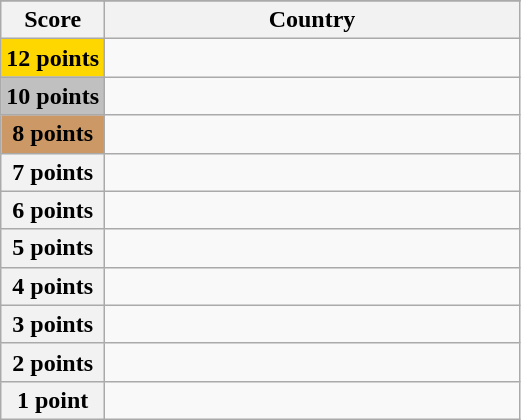<table class="wikitable">
<tr>
</tr>
<tr>
<th scope="col" width="20%">Score</th>
<th scope="col">Country</th>
</tr>
<tr>
<th scope="row" style="background:gold">12 points</th>
<td></td>
</tr>
<tr>
<th scope="row" style="background:silver">10 points</th>
<td></td>
</tr>
<tr>
<th scope="row" style="background:#CC9966">8 points</th>
<td></td>
</tr>
<tr>
<th scope="row">7 points</th>
<td></td>
</tr>
<tr>
<th scope="row">6 points</th>
<td></td>
</tr>
<tr>
<th scope="row">5 points</th>
<td></td>
</tr>
<tr>
<th scope="row">4 points</th>
<td></td>
</tr>
<tr>
<th scope="row">3 points</th>
<td></td>
</tr>
<tr>
<th scope="row">2 points</th>
<td></td>
</tr>
<tr>
<th scope="row">1 point</th>
<td></td>
</tr>
</table>
